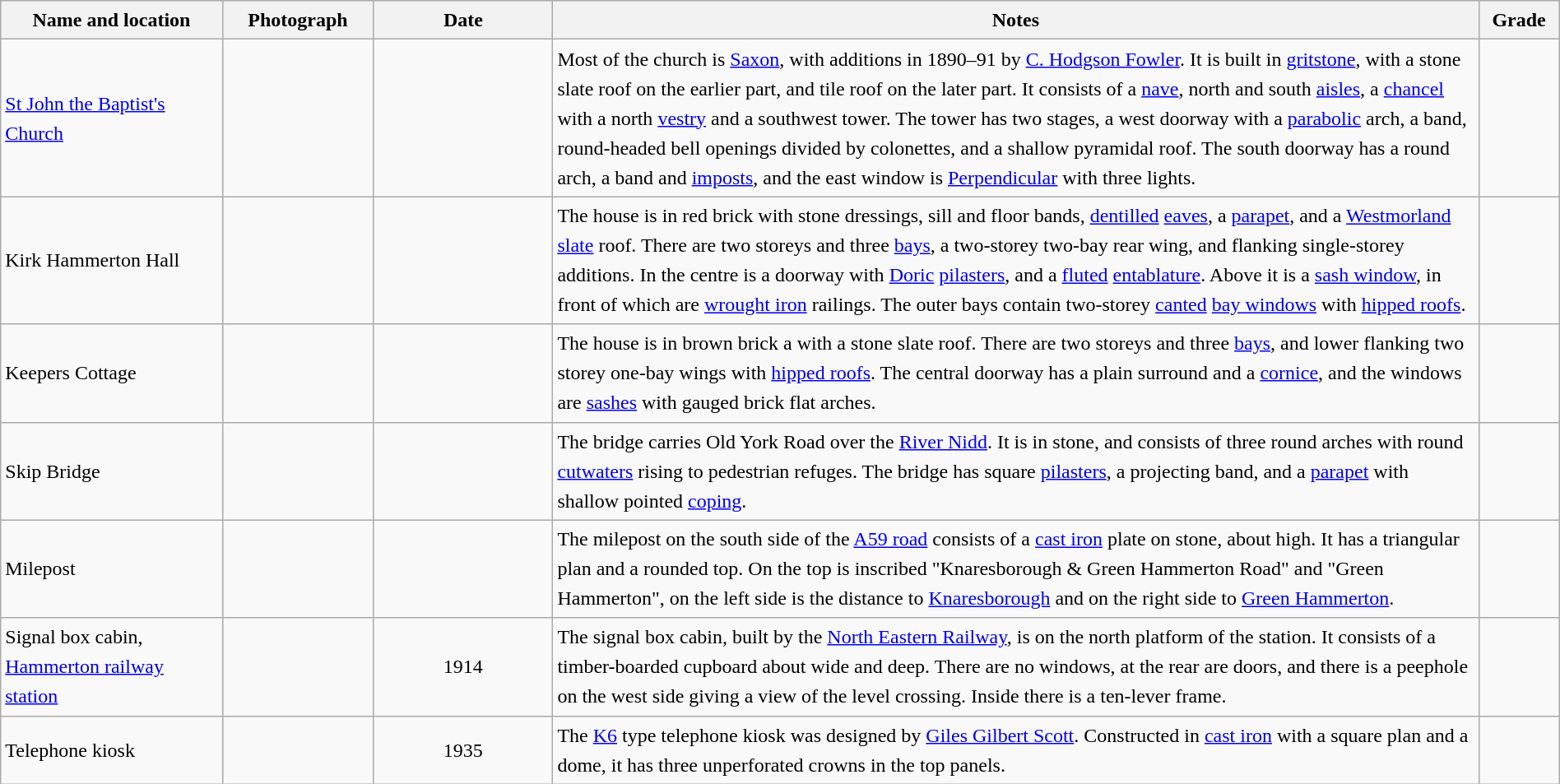<table class="wikitable sortable plainrowheaders" style="width:100%; border:0px; text-align:left; line-height:150%">
<tr>
<th scope="col" style="width:150px">Name and location</th>
<th scope="col" style="width:100px" class="unsortable">Photograph</th>
<th scope="col" style="width:120px">Date</th>
<th scope="col" style="width:650px" class="unsortable">Notes</th>
<th scope="col" style="width:50px">Grade</th>
</tr>
<tr>
<td><a href='#'>St John the Baptist's Church</a><br><small></small></td>
<td></td>
<td align="center"></td>
<td>Most of the church is <a href='#'>Saxon</a>, with additions in 1890–91 by <a href='#'>C. Hodgson Fowler</a>. It is built in <a href='#'>gritstone</a>, with a stone slate roof on the earlier part, and tile roof on the later part. It consists of a <a href='#'>nave</a>, north and south <a href='#'>aisles</a>, a <a href='#'>chancel</a> with a north <a href='#'>vestry</a> and a southwest tower. The tower has two stages, a west doorway with a <a href='#'>parabolic</a> arch, a band, round-headed bell openings divided by colonettes, and a shallow pyramidal roof. The south doorway has a round arch, a band and <a href='#'>imposts</a>, and the east window is <a href='#'>Perpendicular</a> with three lights.</td>
<td align="center" ></td>
</tr>
<tr>
<td>Kirk Hammerton Hall<br><small></small></td>
<td></td>
<td align="center"></td>
<td>The house is in red brick with stone dressings, sill and floor bands, <a href='#'>dentilled</a> <a href='#'>eaves</a>, a <a href='#'>parapet</a>, and a <a href='#'>Westmorland</a> <a href='#'>slate</a> roof. There are two storeys and three <a href='#'>bays</a>, a two-storey two-bay rear wing, and flanking single-storey additions. In the centre is a doorway with <a href='#'>Doric</a> <a href='#'>pilasters</a>, and a <a href='#'>fluted</a> <a href='#'>entablature</a>. Above it is a <a href='#'>sash window</a>, in front of which are <a href='#'>wrought iron</a> railings. The outer bays contain two-storey <a href='#'>canted</a> <a href='#'>bay windows</a> with <a href='#'>hipped roofs</a>.</td>
<td align="center" ></td>
</tr>
<tr>
<td>Keepers Cottage<br><small></small></td>
<td></td>
<td align="center"></td>
<td>The house is in brown brick a with a stone slate roof. There are two storeys and three <a href='#'>bays</a>, and lower flanking two storey one-bay wings with <a href='#'>hipped roofs</a>. The central doorway has a plain surround and a <a href='#'>cornice</a>, and the windows are <a href='#'>sashes</a> with gauged brick flat arches.</td>
<td align="center" ></td>
</tr>
<tr>
<td>Skip Bridge<br><small></small></td>
<td></td>
<td align="center"></td>
<td>The bridge carries Old York Road over the <a href='#'>River Nidd</a>. It is in stone, and consists of three round arches with round <a href='#'>cutwaters</a> rising to pedestrian refuges. The bridge has square  <a href='#'>pilasters</a>, a projecting band, and a <a href='#'>parapet</a> with shallow pointed <a href='#'>coping</a>.</td>
<td align="center" ></td>
</tr>
<tr>
<td>Milepost<br><small></small></td>
<td></td>
<td align="center"></td>
<td>The milepost on the south side of the <a href='#'>A59 road</a> consists of a <a href='#'>cast iron</a> plate on stone, about  high. It has a triangular plan and a rounded top. On the top is inscribed "Knaresborough & Green Hammerton Road" and "Green Hammerton", on the left side is the distance to <a href='#'>Knaresborough</a> and on the right side to <a href='#'>Green Hammerton</a>.</td>
<td align="center" ></td>
</tr>
<tr>
<td>Signal box cabin, <a href='#'>Hammerton railway station</a><br><small></small></td>
<td></td>
<td align="center">1914</td>
<td>The signal box cabin, built by the <a href='#'>North Eastern Railway</a>, is on the north platform of the station. It consists of a timber-boarded cupboard about  wide and  deep. There are no windows, at the rear are doors, and there is a peephole on the west side giving a view of the level crossing. Inside there is a ten-lever frame.</td>
<td align="center" ></td>
</tr>
<tr>
<td>Telephone kiosk<br><small></small></td>
<td></td>
<td align="center">1935</td>
<td>The <a href='#'>K6</a> type telephone kiosk was designed by <a href='#'>Giles Gilbert Scott</a>.  Constructed in <a href='#'>cast iron</a> with a square plan and a dome, it has three unperforated crowns in the top panels.</td>
<td align="center" ></td>
</tr>
<tr>
</tr>
</table>
